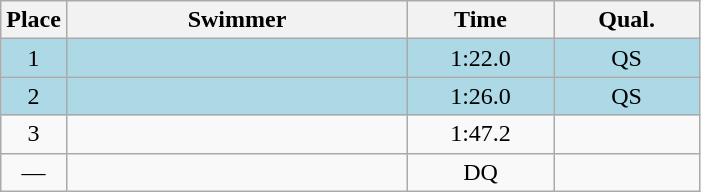<table class=wikitable style="text-align:center">
<tr>
<th>Place</th>
<th width=220>Swimmer</th>
<th width=90>Time</th>
<th width=90>Qual.</th>
</tr>
<tr bgcolor=lightblue>
<td>1</td>
<td align=left></td>
<td>1:22.0</td>
<td>QS</td>
</tr>
<tr bgcolor=lightblue>
<td>2</td>
<td align=left></td>
<td>1:26.0</td>
<td>QS</td>
</tr>
<tr>
<td>3</td>
<td align=left></td>
<td>1:47.2</td>
<td></td>
</tr>
<tr>
<td>—</td>
<td align=left></td>
<td>DQ</td>
<td></td>
</tr>
</table>
